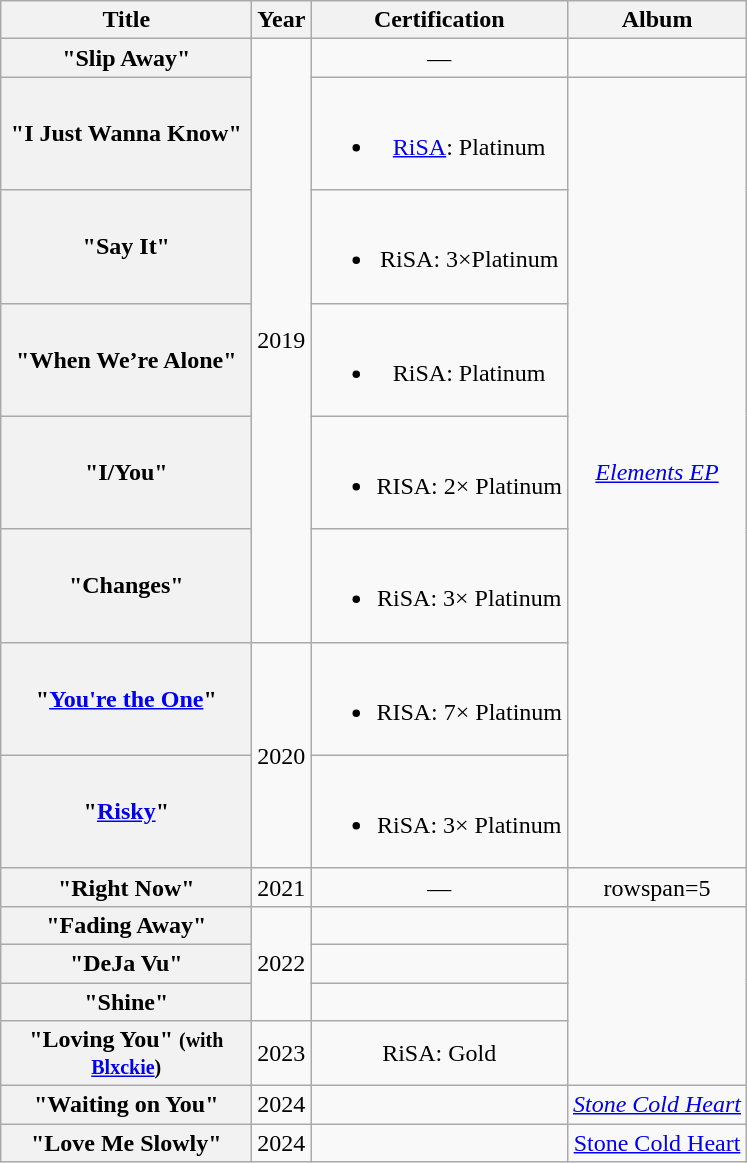<table class="wikitable sortable plainrowheaders" style="text-align:center;">
<tr>
<th scope="col" style="width:10em;">Title</th>
<th scope="col">Year</th>
<th scope="col">Certification</th>
<th scope="col">Album</th>
</tr>
<tr>
<th scope="row">"Slip Away"</th>
<td rowspan="6">2019</td>
<td>—</td>
<td></td>
</tr>
<tr>
<th scope="row">"I Just Wanna Know"</th>
<td><br><ul><li><a href='#'>RiSA</a>: Platinum</li></ul></td>
<td rowspan="7"><em><a href='#'>Elements EP</a></em></td>
</tr>
<tr>
<th scope="row">"Say It"</th>
<td><br><ul><li>RiSA: 3×Platinum</li></ul></td>
</tr>
<tr>
<th scope="row">"When We’re Alone"</th>
<td><br><ul><li>RiSA: Platinum</li></ul></td>
</tr>
<tr>
<th scope="row">"I/You"</th>
<td><br><ul><li>RISA: 2× Platinum</li></ul></td>
</tr>
<tr>
<th scope="row">"Changes"</th>
<td><br><ul><li>RiSA: 3× Platinum</li></ul></td>
</tr>
<tr>
<th scope="row">"<a href='#'>You're the One</a>"</th>
<td rowspan="2">2020</td>
<td><br><ul><li>RISA: 7× Platinum</li></ul></td>
</tr>
<tr>
<th scope="row">"<a href='#'>Risky</a>"</th>
<td><br><ul><li>RiSA: 3× Platinum</li></ul></td>
</tr>
<tr>
<th scope="row">"Right Now"</th>
<td>2021</td>
<td>—</td>
<td>rowspan=5 </td>
</tr>
<tr>
<th scope="row">"Fading Away"</th>
<td rowspan=3>2022</td>
<td></td>
</tr>
<tr>
<th scope="row">"DeJa Vu"</th>
<td></td>
</tr>
<tr>
<th scope="row">"Shine"</th>
<td></td>
</tr>
<tr>
<th scope="row">"Loving You" <small>(with <a href='#'>Blxckie</a>)</small></th>
<td>2023</td>
<td>RiSA: Gold</td>
</tr>
<tr>
<th scope="row">"Waiting on You"</th>
<td>2024</td>
<td></td>
<td><em><a href='#'>Stone Cold Heart</a></em></td>
</tr>
<tr>
<th>"Love Me Slowly"</th>
<td>2024</td>
<td></td>
<td><a href='#'>Stone Cold Heart</a></td>
</tr>
</table>
